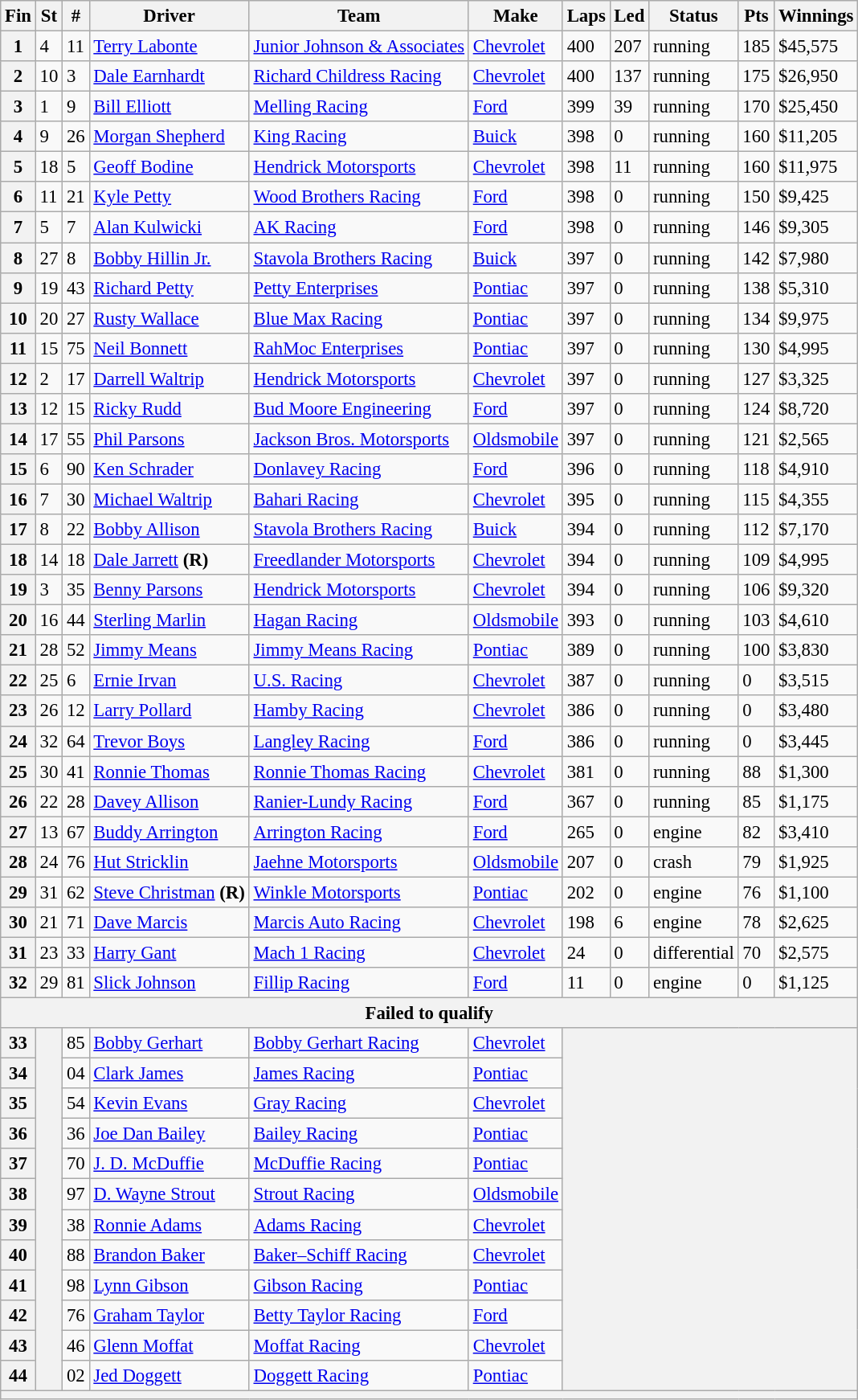<table class="wikitable" style="font-size:95%">
<tr>
<th>Fin</th>
<th>St</th>
<th>#</th>
<th>Driver</th>
<th>Team</th>
<th>Make</th>
<th>Laps</th>
<th>Led</th>
<th>Status</th>
<th>Pts</th>
<th>Winnings</th>
</tr>
<tr>
<th>1</th>
<td>4</td>
<td>11</td>
<td><a href='#'>Terry Labonte</a></td>
<td><a href='#'>Junior Johnson & Associates</a></td>
<td><a href='#'>Chevrolet</a></td>
<td>400</td>
<td>207</td>
<td>running</td>
<td>185</td>
<td>$45,575</td>
</tr>
<tr>
<th>2</th>
<td>10</td>
<td>3</td>
<td><a href='#'>Dale Earnhardt</a></td>
<td><a href='#'>Richard Childress Racing</a></td>
<td><a href='#'>Chevrolet</a></td>
<td>400</td>
<td>137</td>
<td>running</td>
<td>175</td>
<td>$26,950</td>
</tr>
<tr>
<th>3</th>
<td>1</td>
<td>9</td>
<td><a href='#'>Bill Elliott</a></td>
<td><a href='#'>Melling Racing</a></td>
<td><a href='#'>Ford</a></td>
<td>399</td>
<td>39</td>
<td>running</td>
<td>170</td>
<td>$25,450</td>
</tr>
<tr>
<th>4</th>
<td>9</td>
<td>26</td>
<td><a href='#'>Morgan Shepherd</a></td>
<td><a href='#'>King Racing</a></td>
<td><a href='#'>Buick</a></td>
<td>398</td>
<td>0</td>
<td>running</td>
<td>160</td>
<td>$11,205</td>
</tr>
<tr>
<th>5</th>
<td>18</td>
<td>5</td>
<td><a href='#'>Geoff Bodine</a></td>
<td><a href='#'>Hendrick Motorsports</a></td>
<td><a href='#'>Chevrolet</a></td>
<td>398</td>
<td>11</td>
<td>running</td>
<td>160</td>
<td>$11,975</td>
</tr>
<tr>
<th>6</th>
<td>11</td>
<td>21</td>
<td><a href='#'>Kyle Petty</a></td>
<td><a href='#'>Wood Brothers Racing</a></td>
<td><a href='#'>Ford</a></td>
<td>398</td>
<td>0</td>
<td>running</td>
<td>150</td>
<td>$9,425</td>
</tr>
<tr>
<th>7</th>
<td>5</td>
<td>7</td>
<td><a href='#'>Alan Kulwicki</a></td>
<td><a href='#'>AK Racing</a></td>
<td><a href='#'>Ford</a></td>
<td>398</td>
<td>0</td>
<td>running</td>
<td>146</td>
<td>$9,305</td>
</tr>
<tr>
<th>8</th>
<td>27</td>
<td>8</td>
<td><a href='#'>Bobby Hillin Jr.</a></td>
<td><a href='#'>Stavola Brothers Racing</a></td>
<td><a href='#'>Buick</a></td>
<td>397</td>
<td>0</td>
<td>running</td>
<td>142</td>
<td>$7,980</td>
</tr>
<tr>
<th>9</th>
<td>19</td>
<td>43</td>
<td><a href='#'>Richard Petty</a></td>
<td><a href='#'>Petty Enterprises</a></td>
<td><a href='#'>Pontiac</a></td>
<td>397</td>
<td>0</td>
<td>running</td>
<td>138</td>
<td>$5,310</td>
</tr>
<tr>
<th>10</th>
<td>20</td>
<td>27</td>
<td><a href='#'>Rusty Wallace</a></td>
<td><a href='#'>Blue Max Racing</a></td>
<td><a href='#'>Pontiac</a></td>
<td>397</td>
<td>0</td>
<td>running</td>
<td>134</td>
<td>$9,975</td>
</tr>
<tr>
<th>11</th>
<td>15</td>
<td>75</td>
<td><a href='#'>Neil Bonnett</a></td>
<td><a href='#'>RahMoc Enterprises</a></td>
<td><a href='#'>Pontiac</a></td>
<td>397</td>
<td>0</td>
<td>running</td>
<td>130</td>
<td>$4,995</td>
</tr>
<tr>
<th>12</th>
<td>2</td>
<td>17</td>
<td><a href='#'>Darrell Waltrip</a></td>
<td><a href='#'>Hendrick Motorsports</a></td>
<td><a href='#'>Chevrolet</a></td>
<td>397</td>
<td>0</td>
<td>running</td>
<td>127</td>
<td>$3,325</td>
</tr>
<tr>
<th>13</th>
<td>12</td>
<td>15</td>
<td><a href='#'>Ricky Rudd</a></td>
<td><a href='#'>Bud Moore Engineering</a></td>
<td><a href='#'>Ford</a></td>
<td>397</td>
<td>0</td>
<td>running</td>
<td>124</td>
<td>$8,720</td>
</tr>
<tr>
<th>14</th>
<td>17</td>
<td>55</td>
<td><a href='#'>Phil Parsons</a></td>
<td><a href='#'>Jackson Bros. Motorsports</a></td>
<td><a href='#'>Oldsmobile</a></td>
<td>397</td>
<td>0</td>
<td>running</td>
<td>121</td>
<td>$2,565</td>
</tr>
<tr>
<th>15</th>
<td>6</td>
<td>90</td>
<td><a href='#'>Ken Schrader</a></td>
<td><a href='#'>Donlavey Racing</a></td>
<td><a href='#'>Ford</a></td>
<td>396</td>
<td>0</td>
<td>running</td>
<td>118</td>
<td>$4,910</td>
</tr>
<tr>
<th>16</th>
<td>7</td>
<td>30</td>
<td><a href='#'>Michael Waltrip</a></td>
<td><a href='#'>Bahari Racing</a></td>
<td><a href='#'>Chevrolet</a></td>
<td>395</td>
<td>0</td>
<td>running</td>
<td>115</td>
<td>$4,355</td>
</tr>
<tr>
<th>17</th>
<td>8</td>
<td>22</td>
<td><a href='#'>Bobby Allison</a></td>
<td><a href='#'>Stavola Brothers Racing</a></td>
<td><a href='#'>Buick</a></td>
<td>394</td>
<td>0</td>
<td>running</td>
<td>112</td>
<td>$7,170</td>
</tr>
<tr>
<th>18</th>
<td>14</td>
<td>18</td>
<td><a href='#'>Dale Jarrett</a> <strong>(R)</strong></td>
<td><a href='#'>Freedlander Motorsports</a></td>
<td><a href='#'>Chevrolet</a></td>
<td>394</td>
<td>0</td>
<td>running</td>
<td>109</td>
<td>$4,995</td>
</tr>
<tr>
<th>19</th>
<td>3</td>
<td>35</td>
<td><a href='#'>Benny Parsons</a></td>
<td><a href='#'>Hendrick Motorsports</a></td>
<td><a href='#'>Chevrolet</a></td>
<td>394</td>
<td>0</td>
<td>running</td>
<td>106</td>
<td>$9,320</td>
</tr>
<tr>
<th>20</th>
<td>16</td>
<td>44</td>
<td><a href='#'>Sterling Marlin</a></td>
<td><a href='#'>Hagan Racing</a></td>
<td><a href='#'>Oldsmobile</a></td>
<td>393</td>
<td>0</td>
<td>running</td>
<td>103</td>
<td>$4,610</td>
</tr>
<tr>
<th>21</th>
<td>28</td>
<td>52</td>
<td><a href='#'>Jimmy Means</a></td>
<td><a href='#'>Jimmy Means Racing</a></td>
<td><a href='#'>Pontiac</a></td>
<td>389</td>
<td>0</td>
<td>running</td>
<td>100</td>
<td>$3,830</td>
</tr>
<tr>
<th>22</th>
<td>25</td>
<td>6</td>
<td><a href='#'>Ernie Irvan</a></td>
<td><a href='#'>U.S. Racing</a></td>
<td><a href='#'>Chevrolet</a></td>
<td>387</td>
<td>0</td>
<td>running</td>
<td>0</td>
<td>$3,515</td>
</tr>
<tr>
<th>23</th>
<td>26</td>
<td>12</td>
<td><a href='#'>Larry Pollard</a></td>
<td><a href='#'>Hamby Racing</a></td>
<td><a href='#'>Chevrolet</a></td>
<td>386</td>
<td>0</td>
<td>running</td>
<td>0</td>
<td>$3,480</td>
</tr>
<tr>
<th>24</th>
<td>32</td>
<td>64</td>
<td><a href='#'>Trevor Boys</a></td>
<td><a href='#'>Langley Racing</a></td>
<td><a href='#'>Ford</a></td>
<td>386</td>
<td>0</td>
<td>running</td>
<td>0</td>
<td>$3,445</td>
</tr>
<tr>
<th>25</th>
<td>30</td>
<td>41</td>
<td><a href='#'>Ronnie Thomas</a></td>
<td><a href='#'>Ronnie Thomas Racing</a></td>
<td><a href='#'>Chevrolet</a></td>
<td>381</td>
<td>0</td>
<td>running</td>
<td>88</td>
<td>$1,300</td>
</tr>
<tr>
<th>26</th>
<td>22</td>
<td>28</td>
<td><a href='#'>Davey Allison</a></td>
<td><a href='#'>Ranier-Lundy Racing</a></td>
<td><a href='#'>Ford</a></td>
<td>367</td>
<td>0</td>
<td>running</td>
<td>85</td>
<td>$1,175</td>
</tr>
<tr>
<th>27</th>
<td>13</td>
<td>67</td>
<td><a href='#'>Buddy Arrington</a></td>
<td><a href='#'>Arrington Racing</a></td>
<td><a href='#'>Ford</a></td>
<td>265</td>
<td>0</td>
<td>engine</td>
<td>82</td>
<td>$3,410</td>
</tr>
<tr>
<th>28</th>
<td>24</td>
<td>76</td>
<td><a href='#'>Hut Stricklin</a></td>
<td><a href='#'>Jaehne Motorsports</a></td>
<td><a href='#'>Oldsmobile</a></td>
<td>207</td>
<td>0</td>
<td>crash</td>
<td>79</td>
<td>$1,925</td>
</tr>
<tr>
<th>29</th>
<td>31</td>
<td>62</td>
<td><a href='#'>Steve Christman</a> <strong>(R)</strong></td>
<td><a href='#'>Winkle Motorsports</a></td>
<td><a href='#'>Pontiac</a></td>
<td>202</td>
<td>0</td>
<td>engine</td>
<td>76</td>
<td>$1,100</td>
</tr>
<tr>
<th>30</th>
<td>21</td>
<td>71</td>
<td><a href='#'>Dave Marcis</a></td>
<td><a href='#'>Marcis Auto Racing</a></td>
<td><a href='#'>Chevrolet</a></td>
<td>198</td>
<td>6</td>
<td>engine</td>
<td>78</td>
<td>$2,625</td>
</tr>
<tr>
<th>31</th>
<td>23</td>
<td>33</td>
<td><a href='#'>Harry Gant</a></td>
<td><a href='#'>Mach 1 Racing</a></td>
<td><a href='#'>Chevrolet</a></td>
<td>24</td>
<td>0</td>
<td>differential</td>
<td>70</td>
<td>$2,575</td>
</tr>
<tr>
<th>32</th>
<td>29</td>
<td>81</td>
<td><a href='#'>Slick Johnson</a></td>
<td><a href='#'>Fillip Racing</a></td>
<td><a href='#'>Ford</a></td>
<td>11</td>
<td>0</td>
<td>engine</td>
<td>0</td>
<td>$1,125</td>
</tr>
<tr>
<th colspan="11">Failed to qualify</th>
</tr>
<tr>
<th>33</th>
<th rowspan="12"></th>
<td>85</td>
<td><a href='#'>Bobby Gerhart</a></td>
<td><a href='#'>Bobby Gerhart Racing</a></td>
<td><a href='#'>Chevrolet</a></td>
<th colspan="5" rowspan="12"></th>
</tr>
<tr>
<th>34</th>
<td>04</td>
<td><a href='#'>Clark James</a></td>
<td><a href='#'>James Racing</a></td>
<td><a href='#'>Pontiac</a></td>
</tr>
<tr>
<th>35</th>
<td>54</td>
<td><a href='#'>Kevin Evans</a></td>
<td><a href='#'>Gray Racing</a></td>
<td><a href='#'>Chevrolet</a></td>
</tr>
<tr>
<th>36</th>
<td>36</td>
<td><a href='#'>Joe Dan Bailey</a></td>
<td><a href='#'>Bailey Racing</a></td>
<td><a href='#'>Pontiac</a></td>
</tr>
<tr>
<th>37</th>
<td>70</td>
<td><a href='#'>J. D. McDuffie</a></td>
<td><a href='#'>McDuffie Racing</a></td>
<td><a href='#'>Pontiac</a></td>
</tr>
<tr>
<th>38</th>
<td>97</td>
<td><a href='#'>D. Wayne Strout</a></td>
<td><a href='#'>Strout Racing</a></td>
<td><a href='#'>Oldsmobile</a></td>
</tr>
<tr>
<th>39</th>
<td>38</td>
<td><a href='#'>Ronnie Adams</a></td>
<td><a href='#'>Adams Racing</a></td>
<td><a href='#'>Chevrolet</a></td>
</tr>
<tr>
<th>40</th>
<td>88</td>
<td><a href='#'>Brandon Baker</a></td>
<td><a href='#'>Baker–Schiff Racing</a></td>
<td><a href='#'>Chevrolet</a></td>
</tr>
<tr>
<th>41</th>
<td>98</td>
<td><a href='#'>Lynn Gibson</a></td>
<td><a href='#'>Gibson Racing</a></td>
<td><a href='#'>Pontiac</a></td>
</tr>
<tr>
<th>42</th>
<td>76</td>
<td><a href='#'>Graham Taylor</a></td>
<td><a href='#'>Betty Taylor Racing</a></td>
<td><a href='#'>Ford</a></td>
</tr>
<tr>
<th>43</th>
<td>46</td>
<td><a href='#'>Glenn Moffat</a></td>
<td><a href='#'>Moffat Racing</a></td>
<td><a href='#'>Chevrolet</a></td>
</tr>
<tr>
<th>44</th>
<td>02</td>
<td><a href='#'>Jed Doggett</a></td>
<td><a href='#'>Doggett Racing</a></td>
<td><a href='#'>Pontiac</a></td>
</tr>
<tr>
<th colspan="11"></th>
</tr>
</table>
